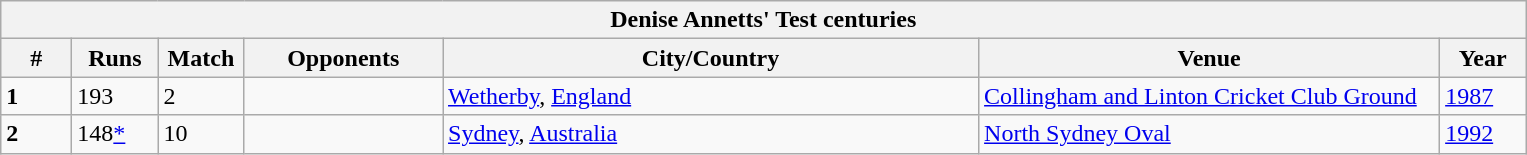<table class="wikitable">
<tr>
<th colspan="8">Denise Annetts' Test centuries</th>
</tr>
<tr>
<th style="width:40px;">#</th>
<th style="width:50px;">Runs</th>
<th style="width:50px;">Match</th>
<th style="width:125px;">Opponents</th>
<th style="width:350px;">City/Country</th>
<th style="width:300px;">Venue</th>
<th style="width:50px;">Year</th>
</tr>
<tr>
<td><strong>1</strong></td>
<td>193</td>
<td>2</td>
<td></td>
<td> <a href='#'>Wetherby</a>, <a href='#'>England</a></td>
<td><a href='#'>Collingham and Linton Cricket Club Ground</a></td>
<td><a href='#'>1987</a></td>
</tr>
<tr>
<td><strong>2</strong></td>
<td>148<a href='#'>*</a></td>
<td>10</td>
<td></td>
<td> <a href='#'>Sydney</a>, <a href='#'>Australia</a></td>
<td><a href='#'>North Sydney Oval</a></td>
<td><a href='#'>1992</a></td>
</tr>
</table>
